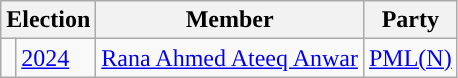<table class="wikitable">
<tr>
<th colspan="2">Election</th>
<th>Member</th>
<th>Party</th>
</tr>
<tr>
<td style="background-color: "></td>
<td><a href='#'>2024</a></td>
<td><a href='#'>Rana Ahmed Ateeq Anwar</a></td>
<td><a href='#'>PML(N)</a></td>
</tr>
</table>
